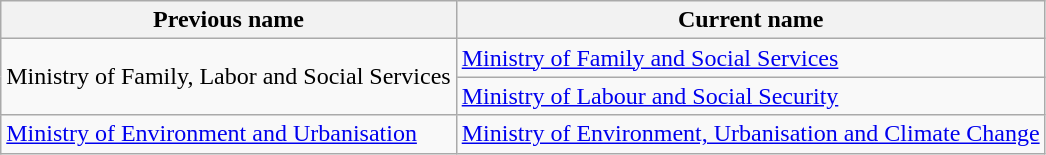<table class="wikitable">
<tr>
<th>Previous name</th>
<th>Current name</th>
</tr>
<tr>
<td rowspan=2 valign=center>Ministry of Family, Labor and Social Services</td>
<td><a href='#'>Ministry of Family and Social Services</a></td>
</tr>
<tr>
<td><a href='#'>Ministry of Labour and Social Security</a></td>
</tr>
<tr>
<td><a href='#'>Ministry of Environment and Urbanisation</a></td>
<td><a href='#'>Ministry of Environment, Urbanisation and Climate Change</a></td>
</tr>
</table>
